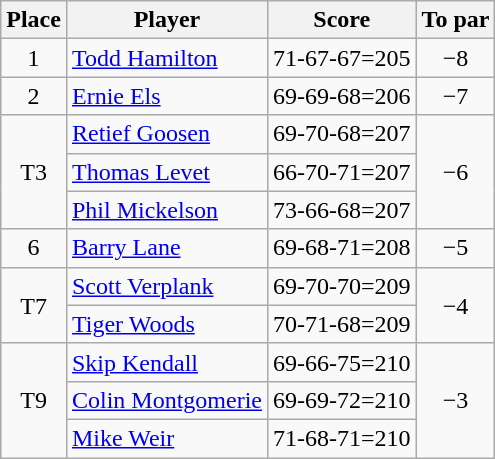<table class="wikitable">
<tr>
<th>Place</th>
<th>Player</th>
<th>Score</th>
<th>To par</th>
</tr>
<tr>
<td align=center>1</td>
<td> <a href='#'>Todd Hamilton</a></td>
<td>71-67-67=205</td>
<td align=center>−8</td>
</tr>
<tr>
<td align=center>2</td>
<td> <a href='#'>Ernie Els</a></td>
<td>69-69-68=206</td>
<td align=center>−7</td>
</tr>
<tr>
<td rowspan="3" align=center>T3</td>
<td> <a href='#'>Retief Goosen</a></td>
<td>69-70-68=207</td>
<td rowspan="3" align=center>−6</td>
</tr>
<tr>
<td> <a href='#'>Thomas Levet</a></td>
<td>66-70-71=207</td>
</tr>
<tr>
<td> <a href='#'>Phil Mickelson</a></td>
<td>73-66-68=207</td>
</tr>
<tr>
<td align=center>6</td>
<td> <a href='#'>Barry Lane</a></td>
<td>69-68-71=208</td>
<td align=center>−5</td>
</tr>
<tr>
<td rowspan="2" align=center>T7</td>
<td> <a href='#'>Scott Verplank</a></td>
<td>69-70-70=209</td>
<td rowspan="2" align=center>−4</td>
</tr>
<tr>
<td> <a href='#'>Tiger Woods</a></td>
<td>70-71-68=209</td>
</tr>
<tr>
<td rowspan="3" align=center>T9</td>
<td> <a href='#'>Skip Kendall</a></td>
<td>69-66-75=210</td>
<td rowspan="3" align=center>−3</td>
</tr>
<tr>
<td> <a href='#'>Colin Montgomerie</a></td>
<td>69-69-72=210</td>
</tr>
<tr>
<td> <a href='#'>Mike Weir</a></td>
<td>71-68-71=210</td>
</tr>
</table>
